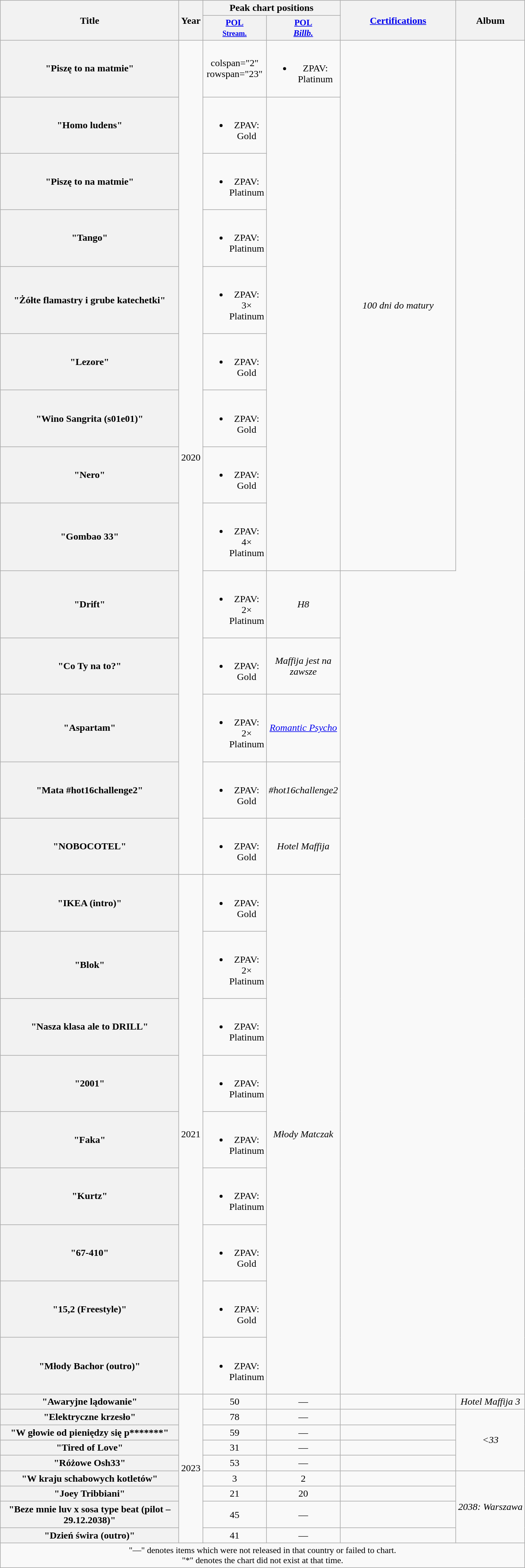<table class="wikitable plainrowheaders" style="text-align:center;">
<tr>
<th scope="col" rowspan="2" style="width:18em;">Title</th>
<th scope="col" rowspan="2" style="width:1em;">Year</th>
<th scope="col" colspan="2">Peak chart positions</th>
<th scope="col" rowspan="2" style="width:11.5em;"><a href='#'>Certifications</a></th>
<th scope="col" rowspan="2">Album</th>
</tr>
<tr>
<th style="width:3em;font-size:90%"><a href='#'>POL<br><small>Stream.</small></a><br></th>
<th style="width:3em;font-size:90%"><a href='#'>POL<br><em>Billb.</em></a><br></th>
</tr>
<tr>
<th scope="row">"Piszę to na matmie"</th>
<td rowspan="14">2020</td>
<td>colspan="2" rowspan="23" </td>
<td><br><ul><li>ZPAV: Platinum</li></ul></td>
<td rowspan="9"><em>100 dni do matury</em></td>
</tr>
<tr>
<th scope="row">"Homo ludens"</th>
<td><br><ul><li>ZPAV: Gold</li></ul></td>
</tr>
<tr>
<th scope="row">"Piszę to na matmie"</th>
<td><br><ul><li>ZPAV: Platinum</li></ul></td>
</tr>
<tr>
<th scope="row">"Tango"</th>
<td><br><ul><li>ZPAV: Platinum</li></ul></td>
</tr>
<tr>
<th scope="row">"Żółte flamastry i grube katechetki"</th>
<td><br><ul><li>ZPAV: 3× Platinum</li></ul></td>
</tr>
<tr>
<th scope="row">"Lezore"</th>
<td><br><ul><li>ZPAV: Gold</li></ul></td>
</tr>
<tr>
<th scope="row">"Wino Sangrita (s01e01)"</th>
<td><br><ul><li>ZPAV: Gold</li></ul></td>
</tr>
<tr>
<th scope="row">"Nero"</th>
<td><br><ul><li>ZPAV: Gold</li></ul></td>
</tr>
<tr>
<th scope="row">"Gombao 33"<br></th>
<td><br><ul><li>ZPAV: 4× Platinum</li></ul></td>
</tr>
<tr>
<th scope="row">"Drift"<br></th>
<td><br><ul><li>ZPAV: 2× Platinum</li></ul></td>
<td><em>H8</em></td>
</tr>
<tr>
<th scope="row">"Co Ty na to?"<br></th>
<td><br><ul><li>ZPAV: Gold</li></ul></td>
<td><em>Maffija jest na zawsze</em></td>
</tr>
<tr>
<th scope="row">"Aspartam"<br></th>
<td><br><ul><li>ZPAV: 2× Platinum</li></ul></td>
<td><em><a href='#'>Romantic Psycho</a></em></td>
</tr>
<tr>
<th scope="row">"Mata #hot16challenge2"</th>
<td><br><ul><li>ZPAV: Gold</li></ul></td>
<td><em>#hot16challenge2</em></td>
</tr>
<tr>
<th scope="row">"NOBOCOTEL"<br></th>
<td><br><ul><li>ZPAV: Gold</li></ul></td>
<td><em>Hotel Maffija</em></td>
</tr>
<tr>
<th scope="row">"IKEA (intro)"</th>
<td rowspan="9">2021</td>
<td><br><ul><li>ZPAV: Gold</li></ul></td>
<td rowspan="9"><em>Młody Matczak</em></td>
</tr>
<tr>
<th scope="row">"Blok"<br></th>
<td><br><ul><li>ZPAV: 2× Platinum</li></ul></td>
</tr>
<tr>
<th scope="row">"Nasza klasa ale to DRILL"</th>
<td><br><ul><li>ZPAV: Platinum</li></ul></td>
</tr>
<tr>
<th scope="row">"2001"</th>
<td><br><ul><li>ZPAV: Platinum</li></ul></td>
</tr>
<tr>
<th scope="row">"Faka"</th>
<td><br><ul><li>ZPAV: Platinum</li></ul></td>
</tr>
<tr>
<th scope="row">"Kurtz"<br></th>
<td><br><ul><li>ZPAV: Platinum</li></ul></td>
</tr>
<tr>
<th scope="row">"67-410"</th>
<td><br><ul><li>ZPAV: Gold</li></ul></td>
</tr>
<tr>
<th scope="row">"15,2 (Freestyle)"</th>
<td><br><ul><li>ZPAV: Gold</li></ul></td>
</tr>
<tr>
<th scope="row">"Młody Bachor (outro)"<br></th>
<td><br><ul><li>ZPAV: Platinum</li></ul></td>
</tr>
<tr>
<th scope="row">"Awaryjne lądowanie"<br></th>
<td rowspan="9">2023</td>
<td>50</td>
<td>—</td>
<td></td>
<td><em>Hotel Maffija 3</em></td>
</tr>
<tr>
<th scope="row">"Elektryczne krzesło"</th>
<td>78</td>
<td>—</td>
<td></td>
<td rowspan="4"><em><33</em></td>
</tr>
<tr>
<th scope="row">"W głowie od pieniędzy się p*******"</th>
<td>59</td>
<td>—</td>
<td></td>
</tr>
<tr>
<th scope="row">"Tired of Love"</th>
<td>31</td>
<td>—</td>
<td></td>
</tr>
<tr>
<th scope="row">"Różowe Osh33"</th>
<td>53</td>
<td>—</td>
<td></td>
</tr>
<tr>
<th scope="row">"W kraju schabowych kotletów"</th>
<td>3</td>
<td>2</td>
<td></td>
<td rowspan="4"><em>2038: Warszawa</em></td>
</tr>
<tr>
<th scope="row">"Joey Tribbiani"</th>
<td>21</td>
<td>20</td>
<td></td>
</tr>
<tr>
<th scope="row">"Beze mnie luv x sosa type beat (pilot – 29.12.2038)"</th>
<td>45</td>
<td>—</td>
<td></td>
</tr>
<tr>
<th scope="row">"Dzień świra (outro)"</th>
<td>41</td>
<td>—</td>
<td></td>
</tr>
<tr>
<td colspan="6" style="font-size:90%;">"—" denotes items which were not released in that country or failed to chart.<br>"*" denotes the chart did not exist at that time.</td>
</tr>
</table>
